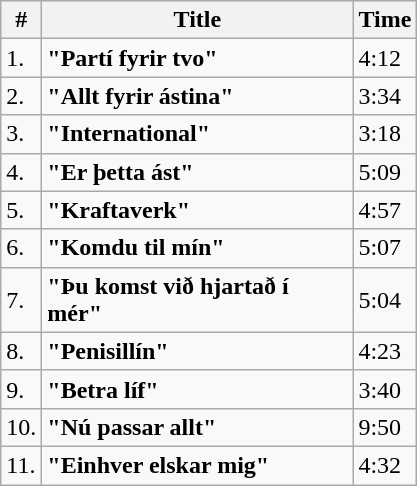<table class="wikitable">
<tr>
<th>#</th>
<th width="200">Title</th>
<th>Time</th>
</tr>
<tr>
<td>1.</td>
<td><strong>"Partí fyrir tvo"</strong></td>
<td>4:12</td>
</tr>
<tr>
<td>2.</td>
<td><strong>"Allt fyrir ástina"</strong></td>
<td>3:34</td>
</tr>
<tr>
<td>3.</td>
<td><strong>"International"</strong></td>
<td>3:18</td>
</tr>
<tr>
<td>4.</td>
<td><strong>"Er þetta ást"</strong></td>
<td>5:09</td>
</tr>
<tr>
<td>5.</td>
<td><strong>"Kraftaverk"</strong></td>
<td>4:57</td>
</tr>
<tr>
<td>6.</td>
<td><strong>"Komdu til mín"</strong></td>
<td>5:07</td>
</tr>
<tr>
<td>7.</td>
<td><strong>"Þu komst við hjartað í mér"</strong></td>
<td>5:04</td>
</tr>
<tr>
<td>8.</td>
<td><strong>"Penisillín"</strong></td>
<td>4:23</td>
</tr>
<tr>
<td>9.</td>
<td><strong>"Betra líf"</strong></td>
<td>3:40</td>
</tr>
<tr>
<td>10.</td>
<td><strong>"Nú passar allt"</strong></td>
<td>9:50</td>
</tr>
<tr>
<td>11.</td>
<td><strong>"Einhver elskar mig"</strong></td>
<td>4:32</td>
</tr>
</table>
